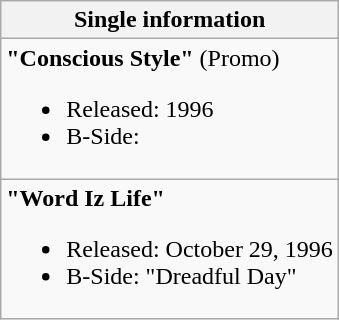<table class="wikitable">
<tr>
<th>Single information</th>
</tr>
<tr>
<td><strong>"Conscious Style"</strong> (Promo)<br><ul><li>Released: 1996</li><li>B-Side:</li></ul></td>
</tr>
<tr>
<td><strong>"Word Iz Life"</strong><br><ul><li>Released: October 29, 1996</li><li>B-Side: "Dreadful Day"</li></ul></td>
</tr>
</table>
